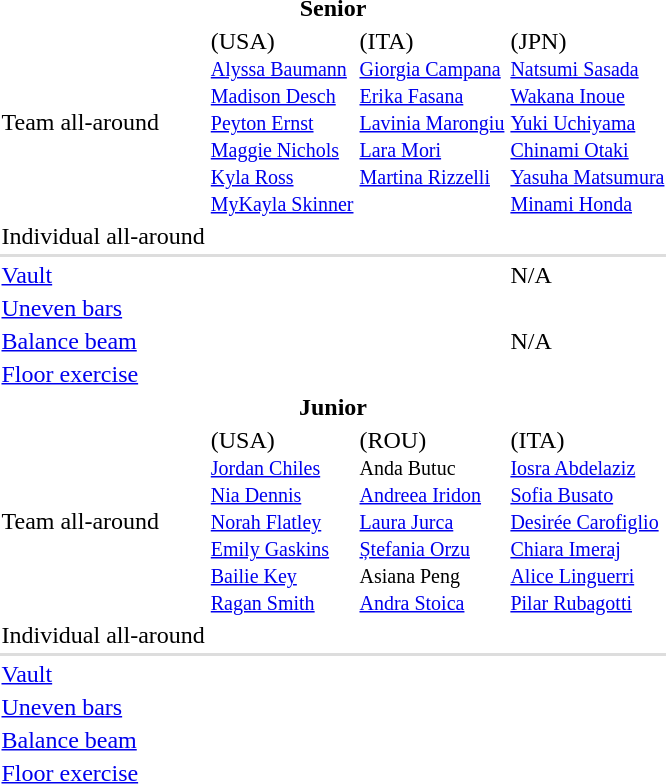<table>
<tr>
<th colspan="4">Senior</th>
</tr>
<tr>
<td>Team all-around</td>
<td> (USA) <br><small><a href='#'>Alyssa Baumann</a><br><a href='#'>Madison Desch</a><br><a href='#'>Peyton Ernst</a><br><a href='#'>Maggie Nichols</a><br><a href='#'>Kyla Ross</a><br><a href='#'>MyKayla Skinner</a></small></td>
<td> (ITA) <br><small><a href='#'>Giorgia Campana</a><br><a href='#'>Erika Fasana</a><br><a href='#'>Lavinia Marongiu</a><br><a href='#'>Lara Mori</a><br><a href='#'>Martina Rizzelli</a><br><br></small></td>
<td> (JPN) <br><small><a href='#'>Natsumi Sasada</a><br><a href='#'>Wakana Inoue</a><br><a href='#'>Yuki Uchiyama</a><br><a href='#'>Chinami Otaki</a><br><a href='#'>Yasuha Matsumura</a><br><a href='#'>Minami Honda</a></small></td>
</tr>
<tr>
<td>Individual all-around</td>
<td></td>
<td></td>
<td></td>
</tr>
<tr bgcolor=#DDDDDD>
<td colspan=7></td>
</tr>
<tr>
<td><a href='#'>Vault</a></td>
<td></td>
<td></td>
<td>N/A</td>
</tr>
<tr>
<td><a href='#'>Uneven bars</a></td>
<td></td>
<td></td>
<td></td>
</tr>
<tr>
<td><a href='#'>Balance beam</a></td>
<td></td>
<td><br></td>
<td>N/A</td>
</tr>
<tr>
<td><a href='#'>Floor exercise</a></td>
<td></td>
<td></td>
<td></td>
</tr>
<tr>
<th colspan="4">Junior</th>
</tr>
<tr>
<td>Team all-around</td>
<td> (USA) <br><small><a href='#'>Jordan Chiles</a><br><a href='#'>Nia Dennis</a><br><a href='#'>Norah Flatley</a><br><a href='#'>Emily Gaskins</a><br><a href='#'>Bailie Key</a><br><a href='#'>Ragan Smith</a></small></td>
<td> (ROU) <br><small>Anda Butuc<br><a href='#'>Andreea Iridon</a><br><a href='#'>Laura Jurca</a><br><a href='#'>Ștefania Orzu</a><br>Asiana Peng<br><a href='#'>Andra Stoica</a></small></td>
<td> (ITA) <br><small><a href='#'>Iosra Abdelaziz</a><br><a href='#'>Sofia Busato</a><br><a href='#'>Desirée Carofiglio</a><br><a href='#'>Chiara Imeraj</a><br><a href='#'>Alice Linguerri</a><br><a href='#'>Pilar Rubagotti</a></small></td>
</tr>
<tr>
<td>Individual all-around</td>
<td></td>
<td></td>
<td></td>
</tr>
<tr bgcolor=#DDDDDD>
<td colspan=7></td>
</tr>
<tr>
<td><a href='#'>Vault</a></td>
<td></td>
<td></td>
<td></td>
</tr>
<tr>
<td><a href='#'>Uneven bars</a></td>
<td></td>
<td></td>
<td></td>
</tr>
<tr>
<td><a href='#'>Balance beam</a></td>
<td></td>
<td></td>
<td></td>
</tr>
<tr>
<td><a href='#'>Floor exercise</a></td>
<td></td>
<td></td>
<td></td>
</tr>
</table>
